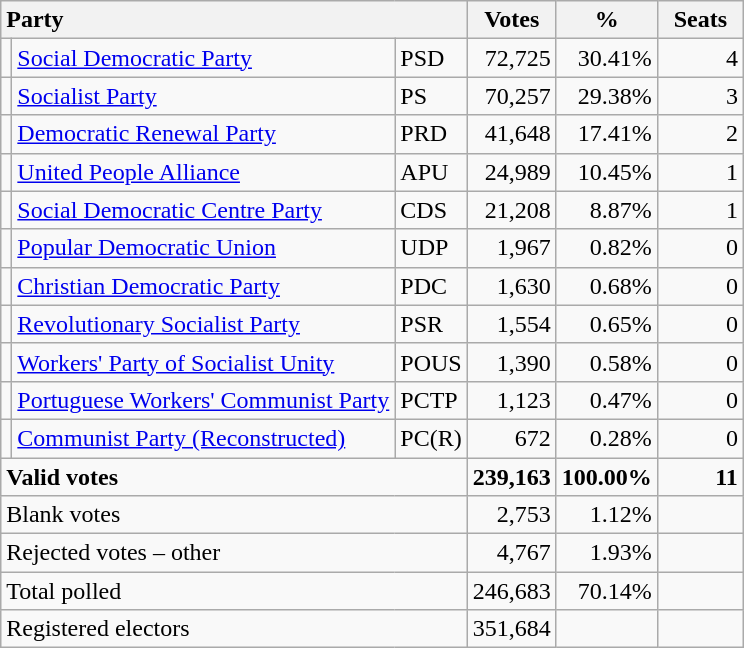<table class="wikitable" border="1" style="text-align:right;">
<tr>
<th style="text-align:left;" colspan=3>Party</th>
<th align=center width="50">Votes</th>
<th align=center width="50">%</th>
<th align=center width="50">Seats</th>
</tr>
<tr>
<td></td>
<td align=left><a href='#'>Social Democratic Party</a></td>
<td align=left>PSD</td>
<td>72,725</td>
<td>30.41%</td>
<td>4</td>
</tr>
<tr>
<td></td>
<td align=left><a href='#'>Socialist Party</a></td>
<td align=left>PS</td>
<td>70,257</td>
<td>29.38%</td>
<td>3</td>
</tr>
<tr>
<td></td>
<td align=left><a href='#'>Democratic Renewal Party</a></td>
<td align=left>PRD</td>
<td>41,648</td>
<td>17.41%</td>
<td>2</td>
</tr>
<tr>
<td></td>
<td align=left><a href='#'>United People Alliance</a></td>
<td align=left>APU</td>
<td>24,989</td>
<td>10.45%</td>
<td>1</td>
</tr>
<tr>
<td></td>
<td align=left style="white-space: nowrap;"><a href='#'>Social Democratic Centre Party</a></td>
<td align=left>CDS</td>
<td>21,208</td>
<td>8.87%</td>
<td>1</td>
</tr>
<tr>
<td></td>
<td align=left><a href='#'>Popular Democratic Union</a></td>
<td align=left>UDP</td>
<td>1,967</td>
<td>0.82%</td>
<td>0</td>
</tr>
<tr>
<td></td>
<td align=left style="white-space: nowrap;"><a href='#'>Christian Democratic Party</a></td>
<td align=left>PDC</td>
<td>1,630</td>
<td>0.68%</td>
<td>0</td>
</tr>
<tr>
<td></td>
<td align=left><a href='#'>Revolutionary Socialist Party</a></td>
<td align=left>PSR</td>
<td>1,554</td>
<td>0.65%</td>
<td>0</td>
</tr>
<tr>
<td></td>
<td align=left><a href='#'>Workers' Party of Socialist Unity</a></td>
<td align=left>POUS</td>
<td>1,390</td>
<td>0.58%</td>
<td>0</td>
</tr>
<tr>
<td></td>
<td align=left><a href='#'>Portuguese Workers' Communist Party</a></td>
<td align=left>PCTP</td>
<td>1,123</td>
<td>0.47%</td>
<td>0</td>
</tr>
<tr>
<td></td>
<td align=left><a href='#'>Communist Party (Reconstructed)</a></td>
<td align=left>PC(R)</td>
<td>672</td>
<td>0.28%</td>
<td>0</td>
</tr>
<tr style="font-weight:bold">
<td align=left colspan=3>Valid votes</td>
<td>239,163</td>
<td>100.00%</td>
<td>11</td>
</tr>
<tr>
<td align=left colspan=3>Blank votes</td>
<td>2,753</td>
<td>1.12%</td>
<td></td>
</tr>
<tr>
<td align=left colspan=3>Rejected votes – other</td>
<td>4,767</td>
<td>1.93%</td>
<td></td>
</tr>
<tr>
<td align=left colspan=3>Total polled</td>
<td>246,683</td>
<td>70.14%</td>
<td></td>
</tr>
<tr>
<td align=left colspan=3>Registered electors</td>
<td>351,684</td>
<td></td>
<td></td>
</tr>
</table>
